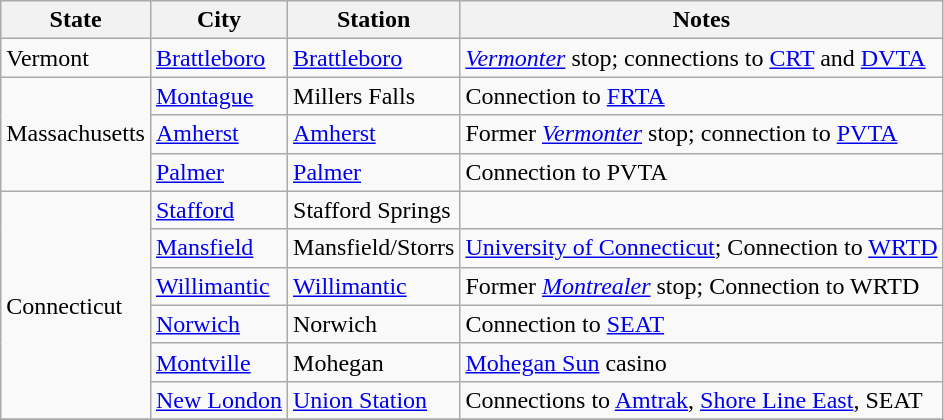<table class="wikitable">
<tr>
<th>State</th>
<th>City</th>
<th>Station</th>
<th>Notes</th>
</tr>
<tr>
<td>Vermont</td>
<td><a href='#'>Brattleboro</a></td>
<td><a href='#'>Brattleboro</a></td>
<td><em><a href='#'>Vermonter</a></em> stop; connections to <a href='#'>CRT</a> and <a href='#'>DVTA</a></td>
</tr>
<tr>
<td rowspan=3>Massachusetts</td>
<td><a href='#'>Montague</a></td>
<td>Millers Falls</td>
<td>Connection to <a href='#'>FRTA</a></td>
</tr>
<tr>
<td><a href='#'>Amherst</a></td>
<td><a href='#'>Amherst</a></td>
<td>Former <em><a href='#'>Vermonter</a></em> stop; connection to <a href='#'>PVTA</a></td>
</tr>
<tr>
<td><a href='#'>Palmer</a></td>
<td><a href='#'>Palmer</a></td>
<td>Connection to PVTA</td>
</tr>
<tr>
<td rowspan=6>Connecticut</td>
<td><a href='#'>Stafford</a></td>
<td>Stafford Springs</td>
<td></td>
</tr>
<tr>
<td><a href='#'>Mansfield</a></td>
<td>Mansfield/Storrs</td>
<td><a href='#'>University of Connecticut</a>; Connection to <a href='#'>WRTD</a></td>
</tr>
<tr>
<td><a href='#'>Willimantic</a></td>
<td><a href='#'>Willimantic</a></td>
<td>Former <em><a href='#'>Montrealer</a></em> stop; Connection to WRTD</td>
</tr>
<tr>
<td><a href='#'>Norwich</a></td>
<td>Norwich</td>
<td>Connection to <a href='#'>SEAT</a></td>
</tr>
<tr>
<td><a href='#'>Montville</a></td>
<td>Mohegan</td>
<td><a href='#'>Mohegan Sun</a> casino</td>
</tr>
<tr>
<td><a href='#'>New London</a></td>
<td><a href='#'>Union Station</a></td>
<td>Connections to <a href='#'>Amtrak</a>, <a href='#'>Shore Line East</a>, SEAT</td>
</tr>
<tr>
</tr>
</table>
